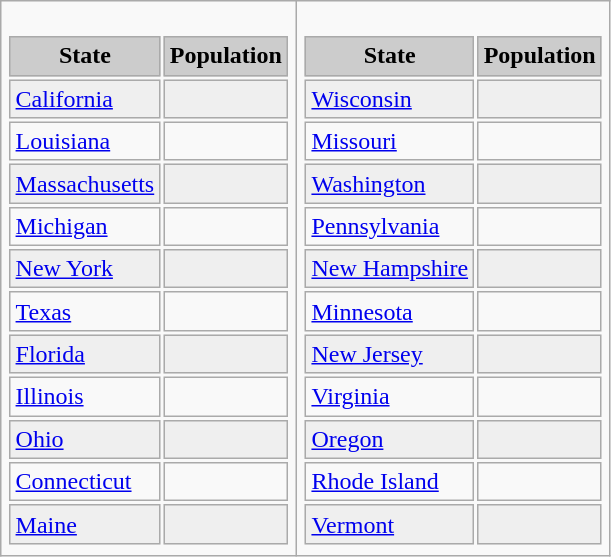<table border="1" style="float:left; margin:1em; border-collapse:collapse;" class="wikitable">
<tr>
<td valign="top"><br><table>
<tr>
<th style="background:#cccccc;">State</th>
<th style="background:#cccccc;">Population</th>
</tr>
<tr ---- bgcolor="efefef">
<td><a href='#'>California</a></td>
<td align="right"></td>
</tr>
<tr ---->
<td><a href='#'>Louisiana</a></td>
<td align="right"></td>
</tr>
<tr ---- bgcolor="efefef">
<td><a href='#'>Massachusetts</a></td>
<td align="right"></td>
</tr>
<tr ---->
<td><a href='#'>Michigan</a></td>
<td align="right"></td>
</tr>
<tr ---- bgcolor="efefef">
<td><a href='#'>New York</a></td>
<td align="right"></td>
</tr>
<tr ---->
<td><a href='#'>Texas</a></td>
<td align="right"></td>
</tr>
<tr ---- bgcolor="efefef">
<td><a href='#'>Florida</a></td>
<td align="right"></td>
</tr>
<tr ---->
<td><a href='#'>Illinois</a></td>
<td align="right"></td>
</tr>
<tr ---- bgcolor="efefef">
<td><a href='#'>Ohio</a></td>
<td align="right"></td>
</tr>
<tr ---->
<td><a href='#'>Connecticut</a></td>
<td align="right"></td>
</tr>
<tr ---- bgcolor="efefef">
<td><a href='#'>Maine</a></td>
<td align="right"></td>
</tr>
<tr ---->
</tr>
</table>
</td>
<td valign="top"><br><table>
<tr>
<th style="background:#cccccc;">State</th>
<th style="background:#cccccc;">Population</th>
</tr>
<tr ---- bgcolor="efefef">
<td><a href='#'>Wisconsin</a></td>
<td align="right"></td>
</tr>
<tr ---->
<td><a href='#'>Missouri</a></td>
<td align="right"></td>
</tr>
<tr ---- bgcolor="efefef">
<td><a href='#'>Washington</a></td>
<td align="right"></td>
</tr>
<tr ---->
<td><a href='#'>Pennsylvania</a></td>
<td align="right"></td>
</tr>
<tr ---- bgcolor="efefef">
<td><a href='#'>New Hampshire</a></td>
<td align="right"></td>
</tr>
<tr ---->
<td><a href='#'>Minnesota</a></td>
<td align="right"></td>
</tr>
<tr ---- bgcolor="efefef">
<td><a href='#'>New Jersey</a></td>
<td align="right"></td>
</tr>
<tr ---->
<td><a href='#'>Virginia</a></td>
<td align="right"></td>
</tr>
<tr ---- bgcolor="efefef">
<td><a href='#'>Oregon</a></td>
<td align="right"></td>
</tr>
<tr ---->
<td><a href='#'>Rhode Island</a></td>
<td align="right"></td>
</tr>
<tr ---- bgcolor="efefef">
<td><a href='#'>Vermont</a></td>
<td align="right"></td>
</tr>
<tr ---->
</tr>
</table>
</td>
</tr>
</table>
